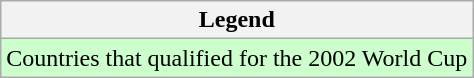<table class="wikitable">
<tr>
<th>Legend</th>
</tr>
<tr bgcolor=#CCFFCC>
<td>Countries that qualified for the 2002 World Cup</td>
</tr>
</table>
